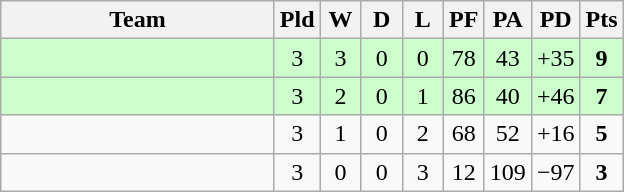<table class="wikitable" style="text-align:center;">
<tr>
<th width=175>Team</th>
<th style="width:20px;" abbr="Played">Pld</th>
<th style="width:20px;" abbr="Won">W</th>
<th style="width:20px;" abbr="Drawn">D</th>
<th style="width:20px;" abbr="Lost">L</th>
<th style="width:20px;" abbr="Points for">PF</th>
<th style="width:20px;" abbr="Points against">PA</th>
<th style="width:25px;" abbr="Points difference">PD</th>
<th style="width:20px;" abbr="Points">Pts</th>
</tr>
<tr style="background:#cfc;">
<td align=left></td>
<td>3</td>
<td>3</td>
<td>0</td>
<td>0</td>
<td>78</td>
<td>43</td>
<td>+35</td>
<td><strong>9</strong></td>
</tr>
<tr style="background:#cfc;">
<td align=left></td>
<td>3</td>
<td>2</td>
<td>0</td>
<td>1</td>
<td>86</td>
<td>40</td>
<td>+46</td>
<td><strong>7</strong></td>
</tr>
<tr>
<td align=left></td>
<td>3</td>
<td>1</td>
<td>0</td>
<td>2</td>
<td>68</td>
<td>52</td>
<td>+16</td>
<td><strong>5</strong></td>
</tr>
<tr>
<td align=left></td>
<td>3</td>
<td>0</td>
<td>0</td>
<td>3</td>
<td>12</td>
<td>109</td>
<td>−97</td>
<td><strong>3</strong></td>
</tr>
</table>
